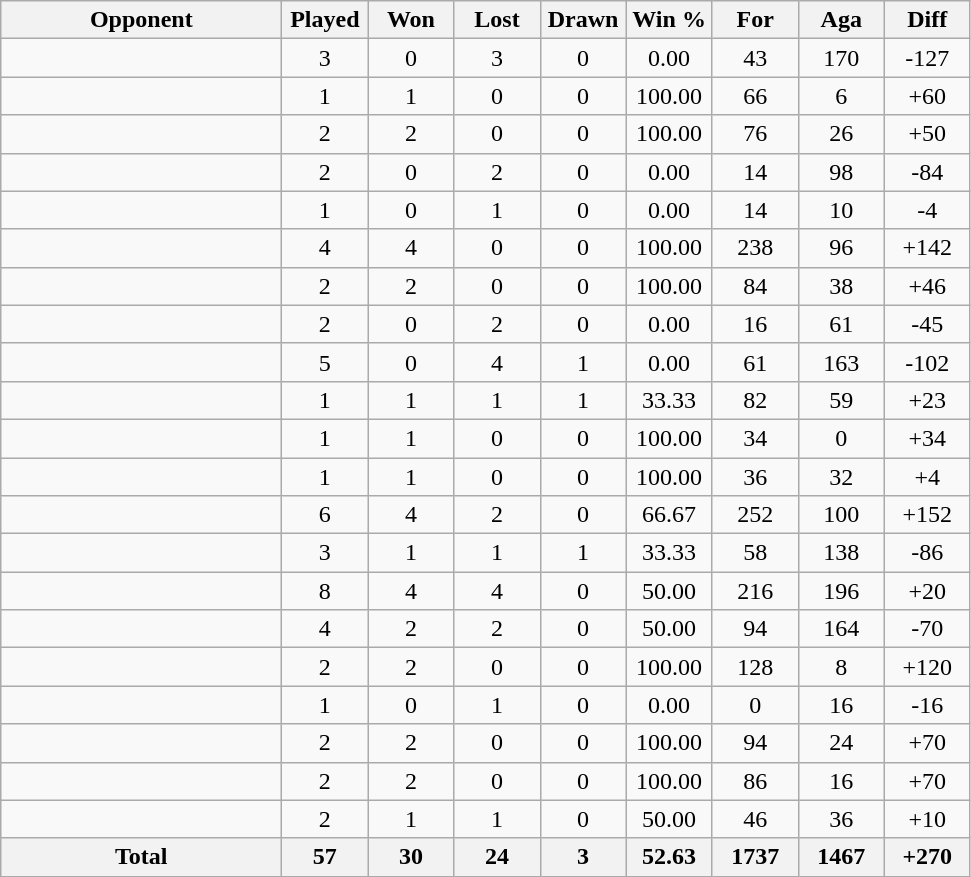<table class="wikitable sortable" style="text-align: center;">
<tr>
<th style="width:180px;">Opponent</th>
<th style="width:50px;">Played</th>
<th style="width:50px;">Won</th>
<th style="width:50px;">Lost</th>
<th style="width:50px;">Drawn</th>
<th style="width:50px;">Win %</th>
<th style="width:50px;">For</th>
<th style="width:50px;">Aga</th>
<th style="width:50px;">Diff</th>
</tr>
<tr>
<td style="text-align: left;"></td>
<td>3</td>
<td>0</td>
<td>3</td>
<td>0</td>
<td>0.00</td>
<td>43</td>
<td>170</td>
<td>-127</td>
</tr>
<tr>
<td style="text-align: left;"></td>
<td>1</td>
<td>1</td>
<td>0</td>
<td>0</td>
<td>100.00</td>
<td>66</td>
<td>6</td>
<td>+60</td>
</tr>
<tr>
<td style="text-align: left;"></td>
<td>2</td>
<td>2</td>
<td>0</td>
<td>0</td>
<td>100.00</td>
<td>76</td>
<td>26</td>
<td>+50</td>
</tr>
<tr>
<td style="text-align: left;"></td>
<td>2</td>
<td>0</td>
<td>2</td>
<td>0</td>
<td>0.00</td>
<td>14</td>
<td>98</td>
<td>-84</td>
</tr>
<tr>
<td style="text-align: left;"></td>
<td>1</td>
<td>0</td>
<td>1</td>
<td>0</td>
<td>0.00</td>
<td>14</td>
<td>10</td>
<td>-4</td>
</tr>
<tr>
<td style="text-align: left;"></td>
<td>4</td>
<td>4</td>
<td>0</td>
<td>0</td>
<td>100.00</td>
<td>238</td>
<td>96</td>
<td>+142</td>
</tr>
<tr>
<td style="text-align: left;"></td>
<td>2</td>
<td>2</td>
<td>0</td>
<td>0</td>
<td>100.00</td>
<td>84</td>
<td>38</td>
<td>+46</td>
</tr>
<tr>
<td style="text-align: left;"></td>
<td>2</td>
<td>0</td>
<td>2</td>
<td>0</td>
<td>0.00</td>
<td>16</td>
<td>61</td>
<td>-45</td>
</tr>
<tr>
<td style="text-align: left;"></td>
<td>5</td>
<td>0</td>
<td>4</td>
<td>1</td>
<td>0.00</td>
<td>61</td>
<td>163</td>
<td>-102</td>
</tr>
<tr>
<td style="text-align: left;"></td>
<td>1</td>
<td>1</td>
<td>1</td>
<td>1</td>
<td>33.33</td>
<td>82</td>
<td>59</td>
<td>+23</td>
</tr>
<tr>
<td style="text-align: left;"></td>
<td>1</td>
<td>1</td>
<td>0</td>
<td>0</td>
<td>100.00</td>
<td>34</td>
<td>0</td>
<td>+34</td>
</tr>
<tr>
<td style="text-align: left;"></td>
<td>1</td>
<td>1</td>
<td>0</td>
<td>0</td>
<td>100.00</td>
<td>36</td>
<td>32</td>
<td>+4</td>
</tr>
<tr>
<td style="text-align: left;"></td>
<td>6</td>
<td>4</td>
<td>2</td>
<td>0</td>
<td>66.67</td>
<td>252</td>
<td>100</td>
<td>+152</td>
</tr>
<tr>
<td style="text-align: left;"></td>
<td>3</td>
<td>1</td>
<td>1</td>
<td>1</td>
<td>33.33</td>
<td>58</td>
<td>138</td>
<td>-86</td>
</tr>
<tr>
<td style="text-align: left;"></td>
<td>8</td>
<td>4</td>
<td>4</td>
<td>0</td>
<td>50.00</td>
<td>216</td>
<td>196</td>
<td>+20</td>
</tr>
<tr>
<td style="text-align: left;"></td>
<td>4</td>
<td>2</td>
<td>2</td>
<td>0</td>
<td>50.00</td>
<td>94</td>
<td>164</td>
<td>-70</td>
</tr>
<tr>
<td style="text-align: left;"></td>
<td>2</td>
<td>2</td>
<td>0</td>
<td>0</td>
<td>100.00</td>
<td>128</td>
<td>8</td>
<td>+120</td>
</tr>
<tr>
<td style="text-align: left;"></td>
<td>1</td>
<td>0</td>
<td>1</td>
<td>0</td>
<td>0.00</td>
<td>0</td>
<td>16</td>
<td>-16</td>
</tr>
<tr>
<td style="text-align: left;"></td>
<td>2</td>
<td>2</td>
<td>0</td>
<td>0</td>
<td>100.00</td>
<td>94</td>
<td>24</td>
<td>+70</td>
</tr>
<tr>
<td style="text-align: left;"></td>
<td>2</td>
<td>2</td>
<td>0</td>
<td>0</td>
<td>100.00</td>
<td>86</td>
<td>16</td>
<td>+70</td>
</tr>
<tr>
<td style="text-align: left;"></td>
<td>2</td>
<td>1</td>
<td>1</td>
<td>0</td>
<td>50.00</td>
<td>46</td>
<td>36</td>
<td>+10</td>
</tr>
<tr class="sortbottom">
<th>Total</th>
<th>57</th>
<th>30</th>
<th>24</th>
<th>3</th>
<th>52.63</th>
<th>1737</th>
<th>1467</th>
<th>+270</th>
</tr>
</table>
